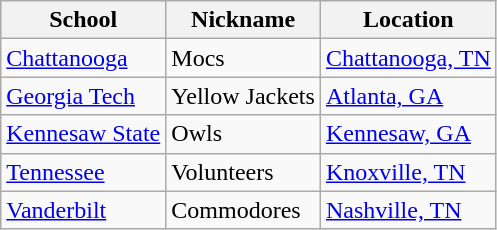<table class="wikitable sortable">
<tr>
<th>School</th>
<th>Nickname</th>
<th>Location</th>
</tr>
<tr>
<td><a href='#'>Chattanooga</a></td>
<td>Mocs</td>
<td><a href='#'>Chattanooga, TN</a></td>
</tr>
<tr>
<td><a href='#'>Georgia Tech</a></td>
<td>Yellow Jackets</td>
<td><a href='#'>Atlanta, GA</a></td>
</tr>
<tr>
<td><a href='#'>Kennesaw State</a></td>
<td>Owls</td>
<td><a href='#'>Kennesaw, GA</a></td>
</tr>
<tr>
<td><a href='#'>Tennessee</a></td>
<td>Volunteers</td>
<td><a href='#'>Knoxville, TN</a></td>
</tr>
<tr>
<td><a href='#'>Vanderbilt</a></td>
<td>Commodores</td>
<td><a href='#'>Nashville, TN</a></td>
</tr>
</table>
